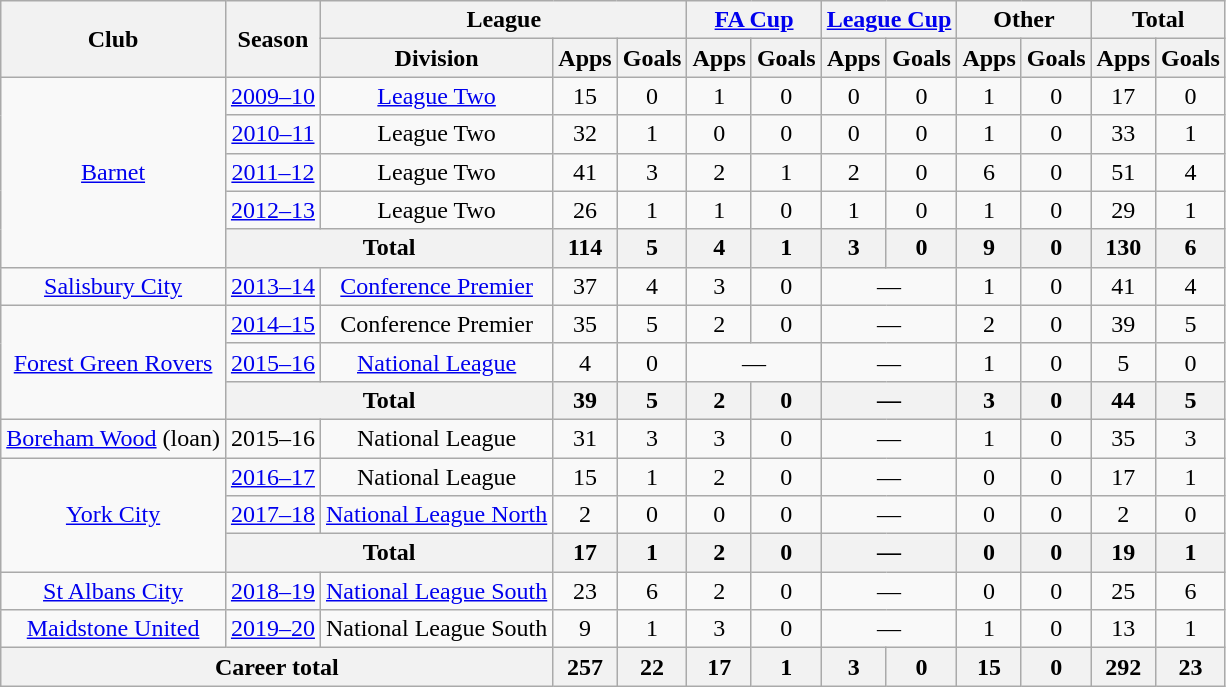<table class=wikitable style=text-align:center>
<tr>
<th rowspan=2>Club</th>
<th rowspan=2>Season</th>
<th colspan=3>League</th>
<th colspan=2><a href='#'>FA Cup</a></th>
<th colspan=2><a href='#'>League Cup</a></th>
<th colspan=2>Other</th>
<th colspan=2>Total</th>
</tr>
<tr>
<th>Division</th>
<th>Apps</th>
<th>Goals</th>
<th>Apps</th>
<th>Goals</th>
<th>Apps</th>
<th>Goals</th>
<th>Apps</th>
<th>Goals</th>
<th>Apps</th>
<th>Goals</th>
</tr>
<tr>
<td rowspan=5><a href='#'>Barnet</a></td>
<td><a href='#'>2009–10</a></td>
<td><a href='#'>League Two</a></td>
<td>15</td>
<td>0</td>
<td>1</td>
<td>0</td>
<td>0</td>
<td>0</td>
<td>1</td>
<td>0</td>
<td>17</td>
<td>0</td>
</tr>
<tr>
<td><a href='#'>2010–11</a></td>
<td>League Two</td>
<td>32</td>
<td>1</td>
<td>0</td>
<td>0</td>
<td>0</td>
<td>0</td>
<td>1</td>
<td>0</td>
<td>33</td>
<td>1</td>
</tr>
<tr>
<td><a href='#'>2011–12</a></td>
<td>League Two</td>
<td>41</td>
<td>3</td>
<td>2</td>
<td>1</td>
<td>2</td>
<td>0</td>
<td>6</td>
<td>0</td>
<td>51</td>
<td>4</td>
</tr>
<tr>
<td><a href='#'>2012–13</a></td>
<td>League Two</td>
<td>26</td>
<td>1</td>
<td>1</td>
<td>0</td>
<td>1</td>
<td>0</td>
<td>1</td>
<td>0</td>
<td>29</td>
<td>1</td>
</tr>
<tr>
<th colspan=2>Total</th>
<th>114</th>
<th>5</th>
<th>4</th>
<th>1</th>
<th>3</th>
<th>0</th>
<th>9</th>
<th>0</th>
<th>130</th>
<th>6</th>
</tr>
<tr>
<td><a href='#'>Salisbury City</a></td>
<td><a href='#'>2013–14</a></td>
<td><a href='#'>Conference Premier</a></td>
<td>37</td>
<td>4</td>
<td>3</td>
<td>0</td>
<td colspan=2>—</td>
<td>1</td>
<td>0</td>
<td>41</td>
<td>4</td>
</tr>
<tr>
<td rowspan=3><a href='#'>Forest Green Rovers</a></td>
<td><a href='#'>2014–15</a></td>
<td>Conference Premier</td>
<td>35</td>
<td>5</td>
<td>2</td>
<td>0</td>
<td colspan=2>—</td>
<td>2</td>
<td>0</td>
<td>39</td>
<td>5</td>
</tr>
<tr>
<td><a href='#'>2015–16</a></td>
<td><a href='#'>National League</a></td>
<td>4</td>
<td>0</td>
<td colspan=2>—</td>
<td colspan=2>—</td>
<td>1</td>
<td>0</td>
<td>5</td>
<td>0</td>
</tr>
<tr>
<th colspan=2>Total</th>
<th>39</th>
<th>5</th>
<th>2</th>
<th>0</th>
<th colspan=2>—</th>
<th>3</th>
<th>0</th>
<th>44</th>
<th>5</th>
</tr>
<tr>
<td><a href='#'>Boreham Wood</a> (loan)</td>
<td>2015–16</td>
<td>National League</td>
<td>31</td>
<td>3</td>
<td>3</td>
<td>0</td>
<td colspan=2>—</td>
<td>1</td>
<td>0</td>
<td>35</td>
<td>3</td>
</tr>
<tr>
<td rowspan=3><a href='#'>York City</a></td>
<td><a href='#'>2016–17</a></td>
<td>National League</td>
<td>15</td>
<td>1</td>
<td>2</td>
<td>0</td>
<td colspan=2>—</td>
<td>0</td>
<td>0</td>
<td>17</td>
<td>1</td>
</tr>
<tr>
<td><a href='#'>2017–18</a></td>
<td><a href='#'>National League North</a></td>
<td>2</td>
<td>0</td>
<td>0</td>
<td>0</td>
<td colspan=2>—</td>
<td>0</td>
<td>0</td>
<td>2</td>
<td>0</td>
</tr>
<tr>
<th colspan=2>Total</th>
<th>17</th>
<th>1</th>
<th>2</th>
<th>0</th>
<th colspan=2>—</th>
<th>0</th>
<th>0</th>
<th>19</th>
<th>1</th>
</tr>
<tr>
<td><a href='#'>St Albans City</a></td>
<td><a href='#'>2018–19</a></td>
<td><a href='#'>National League South</a></td>
<td>23</td>
<td>6</td>
<td>2</td>
<td>0</td>
<td colspan=2>—</td>
<td>0</td>
<td>0</td>
<td>25</td>
<td>6</td>
</tr>
<tr>
<td><a href='#'>Maidstone United</a></td>
<td><a href='#'>2019–20</a></td>
<td>National League South</td>
<td>9</td>
<td>1</td>
<td>3</td>
<td>0</td>
<td colspan=2>—</td>
<td>1</td>
<td>0</td>
<td>13</td>
<td>1</td>
</tr>
<tr>
<th colspan=3>Career total</th>
<th>257</th>
<th>22</th>
<th>17</th>
<th>1</th>
<th>3</th>
<th>0</th>
<th>15</th>
<th>0</th>
<th>292</th>
<th>23</th>
</tr>
</table>
